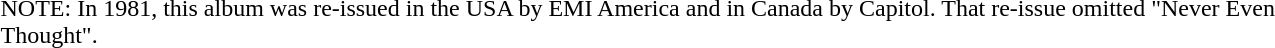<table style="width:70%;">
<tr>
<td></td>
</tr>
<tr>
<td><br>NOTE:  In 1981, this album was re-issued in the USA by EMI America and in Canada by Capitol.  That re-issue omitted "Never Even Thought".</td>
</tr>
<tr>
<td></td>
</tr>
</table>
